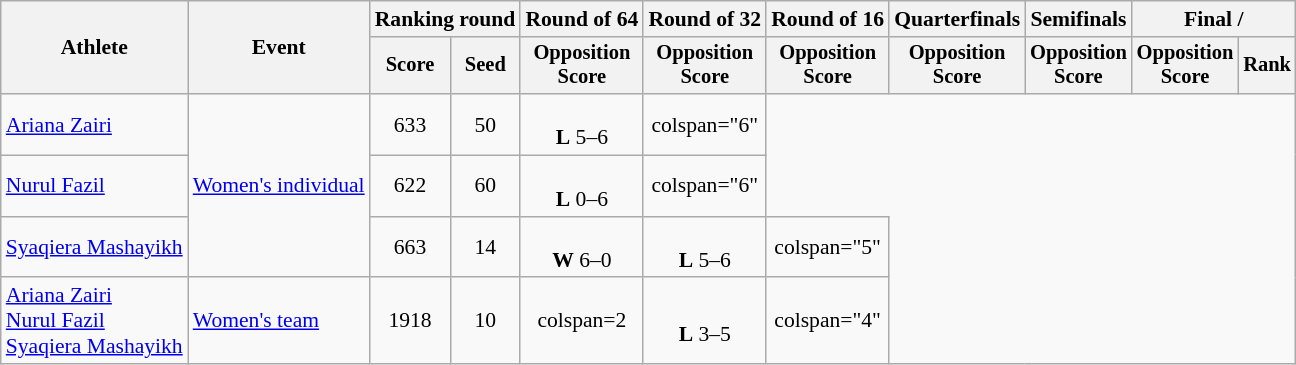<table class="wikitable" style="font-size:90%; text-align:center">
<tr>
<th rowspan=2>Athlete</th>
<th rowspan=2>Event</th>
<th colspan="2">Ranking round</th>
<th>Round of 64</th>
<th>Round of 32</th>
<th>Round of 16</th>
<th>Quarterfinals</th>
<th>Semifinals</th>
<th colspan="2">Final / </th>
</tr>
<tr style="font-size:95%">
<th>Score</th>
<th>Seed</th>
<th>Opposition<br>Score</th>
<th>Opposition<br>Score</th>
<th>Opposition<br>Score</th>
<th>Opposition<br>Score</th>
<th>Opposition<br>Score</th>
<th>Opposition<br>Score</th>
<th>Rank</th>
</tr>
<tr align=center>
<td align=left><a href='#'>Ariana Zairi</a></td>
<td align=left rowspan=3><a href='#'>Women's individual</a></td>
<td>633</td>
<td>50</td>
<td><br><strong>L</strong> 5–6</td>
<td>colspan="6" </td>
</tr>
<tr align=center>
<td align=left><a href='#'>Nurul Fazil</a></td>
<td>622</td>
<td>60</td>
<td><br><strong>L</strong> 0–6</td>
<td>colspan="6" </td>
</tr>
<tr align=center>
<td align=left><a href='#'>Syaqiera Mashayikh</a></td>
<td>663</td>
<td>14</td>
<td><br><strong>W</strong> 6–0</td>
<td><br><strong>L</strong> 5–6</td>
<td>colspan="5" </td>
</tr>
<tr align=center>
<td align=left><a href='#'>Ariana Zairi</a><br><a href='#'>Nurul Fazil</a><br><a href='#'>Syaqiera Mashayikh</a></td>
<td align=left><a href='#'>Women's team</a></td>
<td>1918</td>
<td>10</td>
<td>colspan=2 </td>
<td><br><strong>L</strong> 3–5</td>
<td>colspan="4" </td>
</tr>
</table>
